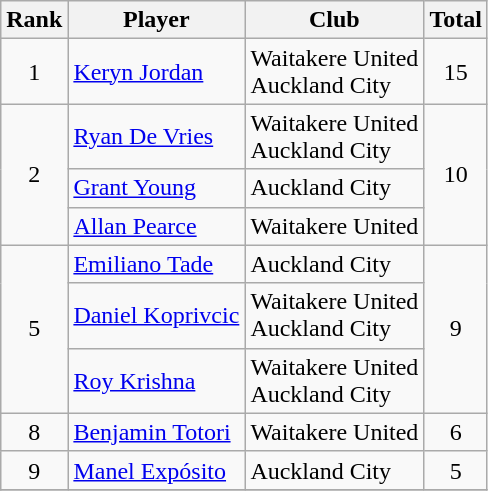<table class="wikitable">
<tr>
<th>Rank</th>
<th>Player</th>
<th>Club</th>
<th>Total</th>
</tr>
<tr>
<td align="center">1</td>
<td> <a href='#'>Keryn Jordan</a></td>
<td>Waitakere United<br>Auckland City</td>
<td align="center">15</td>
</tr>
<tr>
<td align="center" rowspan=3>2</td>
<td> <a href='#'>Ryan De Vries</a></td>
<td>Waitakere United<br>Auckland City</td>
<td align="center" rowspan=3>10</td>
</tr>
<tr>
<td> <a href='#'>Grant Young</a></td>
<td>Auckland City</td>
</tr>
<tr>
<td> <a href='#'>Allan Pearce</a></td>
<td>Waitakere United</td>
</tr>
<tr>
<td align="center" rowspan=3>5</td>
<td> <a href='#'>Emiliano Tade</a></td>
<td>Auckland City</td>
<td align="center" rowspan=3>9</td>
</tr>
<tr>
<td> <a href='#'>Daniel Koprivcic</a></td>
<td>Waitakere United<br>Auckland City</td>
</tr>
<tr>
<td> <a href='#'>Roy Krishna</a></td>
<td>Waitakere United<br>Auckland City</td>
</tr>
<tr>
<td align="center">8</td>
<td> <a href='#'>Benjamin Totori</a></td>
<td>Waitakere United</td>
<td align="center">6</td>
</tr>
<tr>
<td align="center">9</td>
<td> <a href='#'>Manel Expósito</a></td>
<td>Auckland City</td>
<td align="center">5</td>
</tr>
<tr>
</tr>
</table>
